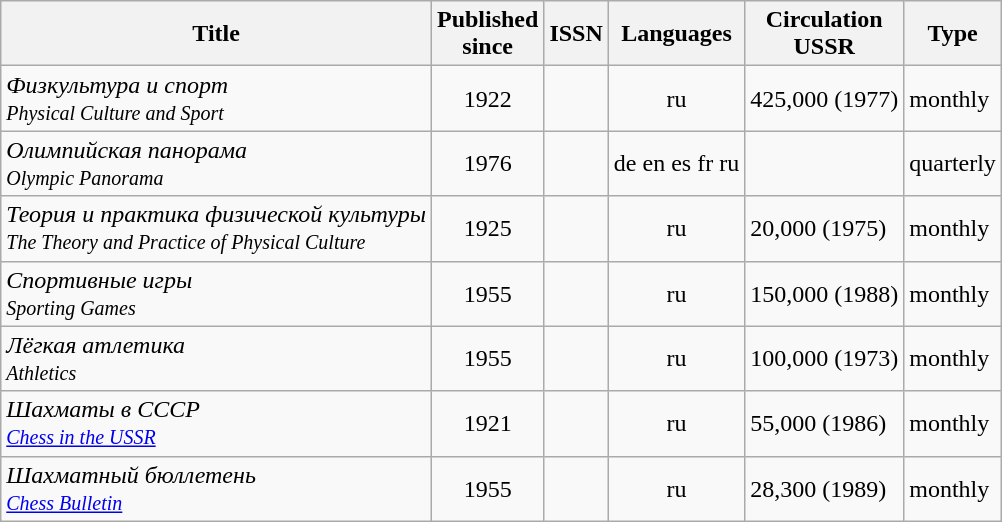<table class="wikitable">
<tr>
<th>Title</th>
<th>Published<br>since</th>
<th>ISSN</th>
<th>Languages</th>
<th>Circulation <br>USSR</th>
<th>Type</th>
</tr>
<tr>
<td><em>Физкультура и спорт</em><br><small><em>Physical Culture and Sport</em></small></td>
<td align=center>1922</td>
<td></td>
<td align=center>ru</td>
<td>425,000 (1977)</td>
<td>monthly</td>
</tr>
<tr>
<td><em>Олимпийская панорама</em><br><small><em>Olympic Panorama</em></small></td>
<td align=center>1976</td>
<td></td>
<td align=center>de en es fr ru</td>
<td></td>
<td>quarterly</td>
</tr>
<tr>
<td><em>Теория и практика физической культуры</em><br><small><em>The Theory and Practice of Physical Culture</em></small></td>
<td align=center>1925</td>
<td></td>
<td align=center>ru</td>
<td>20,000 (1975)</td>
<td>monthly</td>
</tr>
<tr>
<td><em>Спортивные игры</em><br><small><em>Sporting Games</em></small></td>
<td align=center>1955</td>
<td></td>
<td align=center>ru</td>
<td>150,000 (1988)</td>
<td>monthly</td>
</tr>
<tr>
<td><em>Лёгкая атлетика</em><br><small><em>Athletics</em></small></td>
<td align=center>1955</td>
<td></td>
<td align=center>ru</td>
<td>100,000 (1973)</td>
<td>monthly</td>
</tr>
<tr>
<td><em>Шахматы в СССР</em><br><small><em><a href='#'>Chess in the USSR</a></em></small></td>
<td align=center>1921</td>
<td></td>
<td align=center>ru</td>
<td>55,000 (1986)</td>
<td>monthly</td>
</tr>
<tr>
<td><em>Шахматный бюллетень</em><br><small><em><a href='#'>Chess Bulletin</a></em></small></td>
<td align=center>1955</td>
<td></td>
<td align=center>ru</td>
<td>28,300 (1989)</td>
<td>monthly</td>
</tr>
</table>
